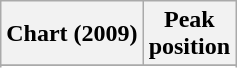<table class="wikitable sortable plainrowheaders" style="text-align:center">
<tr>
<th scope="col">Chart (2009)</th>
<th scope="col">Peak<br> position</th>
</tr>
<tr>
</tr>
<tr>
</tr>
<tr>
</tr>
</table>
